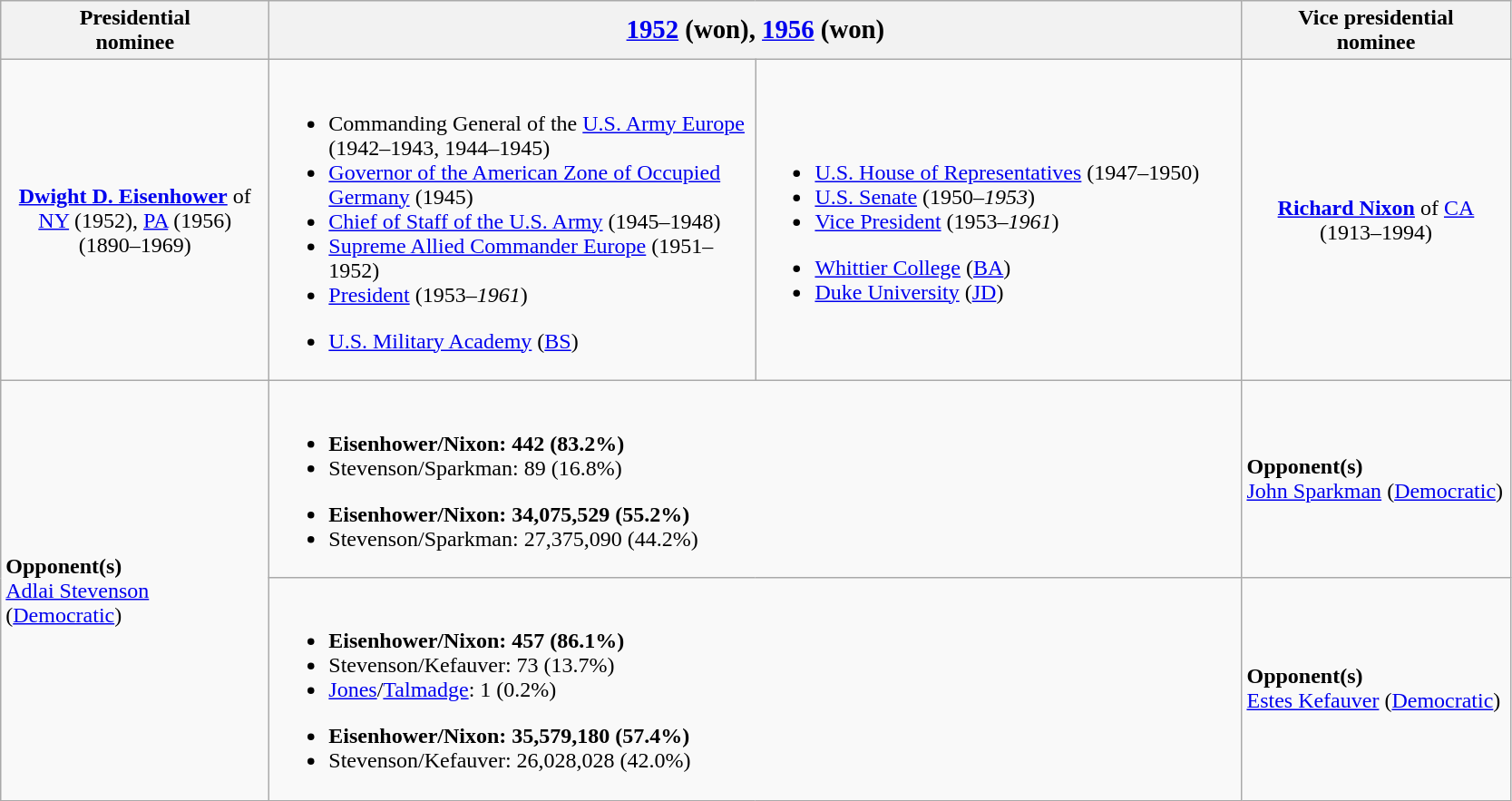<table class="wikitable">
<tr>
<th width=190>Presidential<br>nominee</th>
<th colspan=2><big><a href='#'>1952</a> (won), <a href='#'>1956</a> (won)</big></th>
<th width=190>Vice presidential<br>nominee</th>
</tr>
<tr>
<td style="text-align:center;"><strong><a href='#'>Dwight D. Eisenhower</a></strong> of <a href='#'>NY</a> (1952), <a href='#'>PA</a> (1956)<br>(1890–1969)<br></td>
<td width=350><br><ul><li>Commanding General of the <a href='#'>U.S. Army Europe</a> (1942–1943, 1944–1945)</li><li><a href='#'>Governor of the American Zone of Occupied Germany</a> (1945)</li><li><a href='#'>Chief of Staff of the U.S. Army</a> (1945–1948)</li><li><a href='#'>Supreme Allied Commander Europe</a> (1951–1952)</li><li><a href='#'>President</a> (1953–<em>1961</em>)</li></ul><ul><li><a href='#'>U.S. Military Academy</a> (<a href='#'>BS</a>)</li></ul></td>
<td width=350><br><ul><li><a href='#'>U.S. House of Representatives</a> (1947–1950)</li><li><a href='#'>U.S. Senate</a> (1950–<em>1953</em>)</li><li><a href='#'>Vice President</a> (1953–<em>1961</em>)</li></ul><ul><li><a href='#'>Whittier College</a> (<a href='#'>BA</a>)</li><li><a href='#'>Duke University</a> (<a href='#'>JD</a>)</li></ul></td>
<td style="text-align:center;"><strong><a href='#'>Richard Nixon</a></strong> of <a href='#'>CA</a><br>(1913–1994)<br></td>
</tr>
<tr>
<td rowspan=2><strong>Opponent(s)</strong><br><a href='#'>Adlai Stevenson</a> (<a href='#'>Democratic</a>)</td>
<td colspan=2><br><ul><li><strong>Eisenhower/Nixon: 442 (83.2%)</strong></li><li>Stevenson/Sparkman: 89 (16.8%)</li></ul><ul><li><strong>Eisenhower/Nixon: 34,075,529 (55.2%)</strong></li><li>Stevenson/Sparkman: 27,375,090 (44.2%)</li></ul></td>
<td><strong>Opponent(s)</strong><br><a href='#'>John Sparkman</a> (<a href='#'>Democratic</a>)</td>
</tr>
<tr>
<td colspan=2><br><ul><li><strong>Eisenhower/Nixon: 457 (86.1%)</strong></li><li>Stevenson/Kefauver: 73 (13.7%)</li><li><a href='#'>Jones</a>/<a href='#'>Talmadge</a>: 1 (0.2%)</li></ul><ul><li><strong>Eisenhower/Nixon: 35,579,180 (57.4%)</strong></li><li>Stevenson/Kefauver: 26,028,028 (42.0%)</li></ul></td>
<td><strong>Opponent(s)</strong><br><a href='#'>Estes Kefauver</a> (<a href='#'>Democratic</a>)</td>
</tr>
</table>
